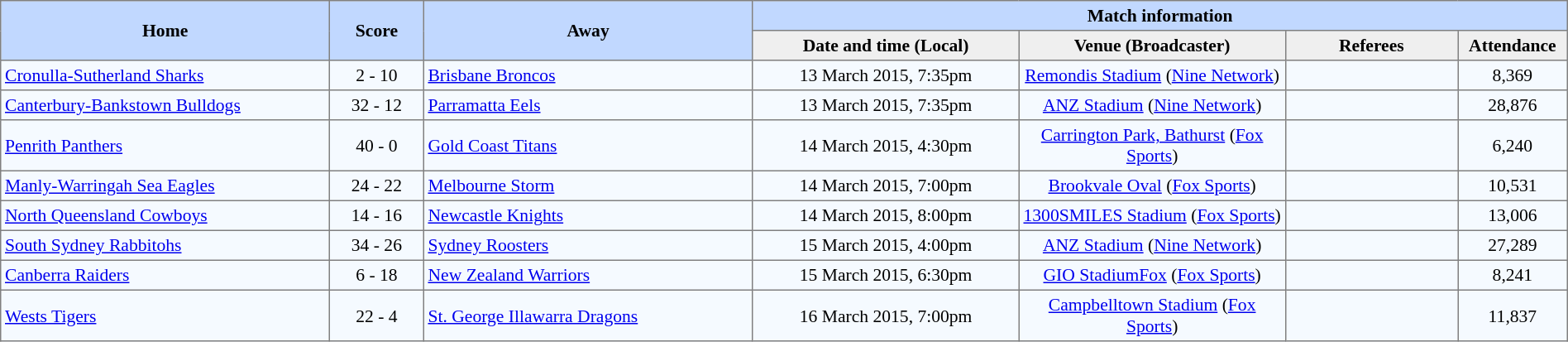<table border="1" cellpadding="3" cellspacing="0" style="border-collapse:collapse; font-size:90%; width:100%;">
<tr style="background:#c1d8ff;">
<th rowspan="2" style="width:21%;">Home</th>
<th rowspan="2" style="width:6%;">Score</th>
<th rowspan="2" style="width:21%;">Away</th>
<th colspan=6>Match information</th>
</tr>
<tr style="background:#efefef;">
<th width=17%>Date and time (Local)</th>
<th width="17%">Venue (Broadcaster)</th>
<th width=11%>Referees</th>
<th width=7%>Attendance</th>
</tr>
<tr style="text-align:center; background:#f5faff;">
<td align="left"> <a href='#'>Cronulla-Sutherland Sharks</a></td>
<td>2 - 10</td>
<td align="left"> <a href='#'>Brisbane Broncos</a></td>
<td>13 March 2015, 7:35pm</td>
<td><a href='#'>Remondis Stadium</a>  (<a href='#'>Nine Network</a>)</td>
<td></td>
<td>8,369</td>
</tr>
<tr style="text-align:center; background:#f5faff;">
<td align="left"> <a href='#'>Canterbury-Bankstown Bulldogs</a></td>
<td>32 - 12</td>
<td align="left"> <a href='#'>Parramatta Eels</a></td>
<td>13 March 2015, 7:35pm</td>
<td><a href='#'>ANZ Stadium</a> (<a href='#'>Nine Network</a>)</td>
<td></td>
<td>28,876</td>
</tr>
<tr style="text-align:center; background:#f5faff;">
<td align="left"> <a href='#'>Penrith Panthers</a></td>
<td>40 -  0</td>
<td align="left"> <a href='#'>Gold Coast Titans</a></td>
<td>14 March 2015, 4:30pm</td>
<td><a href='#'>Carrington Park, Bathurst</a> (<a href='#'>Fox Sports</a>)</td>
<td></td>
<td>6,240</td>
</tr>
<tr style="text-align:center; background:#f5faff;">
<td align="left"> <a href='#'>Manly-Warringah Sea Eagles</a></td>
<td>24 - 22</td>
<td align="left"> <a href='#'>Melbourne Storm</a></td>
<td>14 March 2015, 7:00pm</td>
<td><a href='#'>Brookvale Oval</a> (<a href='#'>Fox Sports</a>)</td>
<td></td>
<td>10,531</td>
</tr>
<tr style="text-align:center; background:#f5faff;">
<td align="left"> <a href='#'>North Queensland Cowboys</a></td>
<td>14 - 16</td>
<td align="left"> <a href='#'>Newcastle Knights</a></td>
<td>14 March 2015, 8:00pm</td>
<td><a href='#'>1300SMILES Stadium</a> (<a href='#'>Fox Sports</a>)</td>
<td></td>
<td>13,006</td>
</tr>
<tr style="text-align:center; background:#f5faff;">
<td align="left"> <a href='#'>South Sydney Rabbitohs</a></td>
<td>34 - 26</td>
<td align="left"> <a href='#'>Sydney Roosters</a></td>
<td>15 March 2015, 4:00pm</td>
<td><a href='#'>ANZ Stadium</a> (<a href='#'>Nine Network</a>)</td>
<td></td>
<td>27,289</td>
</tr>
<tr style="text-align:center; background:#f5faff;">
<td align="left"> <a href='#'>Canberra Raiders</a></td>
<td>6 - 18</td>
<td align="left"> <a href='#'>New Zealand Warriors</a></td>
<td>15 March 2015, 6:30pm</td>
<td><a href='#'>GIO StadiumFox</a> (<a href='#'>Fox Sports</a>)</td>
<td></td>
<td>8,241</td>
</tr>
<tr style="text-align:center; background:#f5faff;">
<td align="left"> <a href='#'>Wests Tigers</a></td>
<td>22 - 4</td>
<td align="left"> <a href='#'>St. George Illawarra Dragons</a></td>
<td>16 March 2015, 7:00pm</td>
<td><a href='#'>Campbelltown Stadium</a> (<a href='#'>Fox Sports</a>)</td>
<td></td>
<td>11,837</td>
</tr>
</table>
